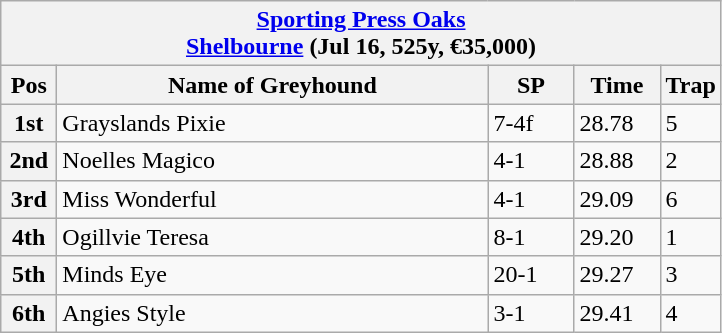<table class="wikitable">
<tr>
<th colspan="6"><a href='#'>Sporting Press Oaks</a><br> <a href='#'>Shelbourne</a> (Jul 16, 525y, €35,000)</th>
</tr>
<tr>
<th width=30>Pos</th>
<th width=280>Name of Greyhound</th>
<th width=50>SP</th>
<th width=50>Time</th>
<th width=30>Trap</th>
</tr>
<tr>
<th>1st</th>
<td>Grayslands Pixie </td>
<td>7-4f</td>
<td>28.78</td>
<td>5</td>
</tr>
<tr>
<th>2nd</th>
<td>Noelles Magico</td>
<td>4-1</td>
<td>28.88</td>
<td>2</td>
</tr>
<tr>
<th>3rd</th>
<td>Miss Wonderful</td>
<td>4-1</td>
<td>29.09</td>
<td>6</td>
</tr>
<tr>
<th>4th</th>
<td>Ogillvie Teresa</td>
<td>8-1</td>
<td>29.20</td>
<td>1</td>
</tr>
<tr>
<th>5th</th>
<td>Minds Eye</td>
<td>20-1</td>
<td>29.27</td>
<td>3</td>
</tr>
<tr>
<th>6th</th>
<td>Angies Style</td>
<td>3-1</td>
<td>29.41</td>
<td>4</td>
</tr>
</table>
